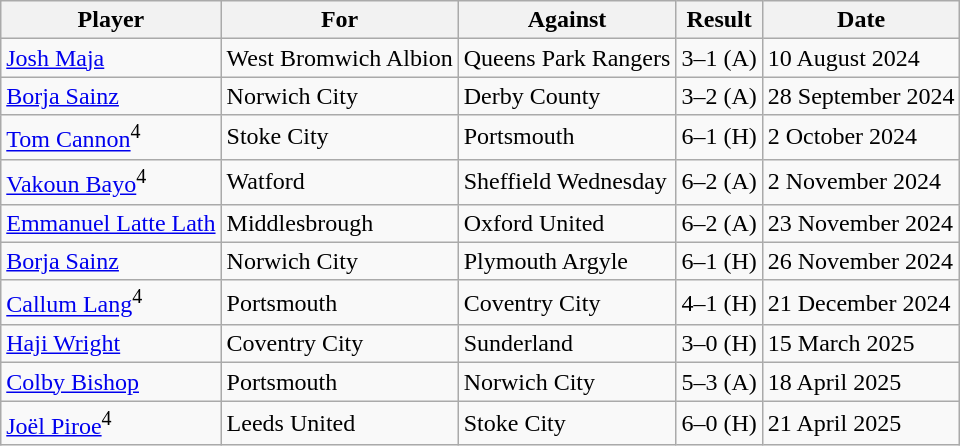<table class="wikitable">
<tr>
<th>Player</th>
<th>For</th>
<th>Against</th>
<th>Result</th>
<th>Date</th>
</tr>
<tr>
<td> <a href='#'>Josh Maja</a></td>
<td>West Bromwich Albion</td>
<td>Queens Park Rangers</td>
<td>3–1 (A)</td>
<td>10 August 2024</td>
</tr>
<tr>
<td> <a href='#'>Borja Sainz</a></td>
<td>Norwich City</td>
<td>Derby County</td>
<td>3–2 (A)</td>
<td>28 September 2024</td>
</tr>
<tr>
<td> <a href='#'>Tom Cannon</a><sup>4</sup></td>
<td>Stoke City</td>
<td>Portsmouth</td>
<td>6–1 (H)</td>
<td>2 October 2024</td>
</tr>
<tr>
<td> <a href='#'>Vakoun Bayo</a><sup>4</sup></td>
<td>Watford</td>
<td>Sheffield Wednesday</td>
<td>6–2 (A)</td>
<td>2 November 2024</td>
</tr>
<tr>
<td> <a href='#'>Emmanuel Latte Lath</a></td>
<td>Middlesbrough</td>
<td>Oxford United</td>
<td>6–2 (A)</td>
<td>23 November 2024</td>
</tr>
<tr>
<td> <a href='#'>Borja Sainz</a></td>
<td>Norwich City</td>
<td>Plymouth Argyle</td>
<td>6–1 (H)</td>
<td>26 November 2024</td>
</tr>
<tr>
<td> <a href='#'>Callum Lang</a><sup>4</sup></td>
<td>Portsmouth</td>
<td>Coventry City</td>
<td>4–1 (H)</td>
<td>21 December 2024</td>
</tr>
<tr>
<td> <a href='#'>Haji Wright</a></td>
<td>Coventry City</td>
<td>Sunderland</td>
<td>3–0 (H)</td>
<td>15 March 2025</td>
</tr>
<tr>
<td> <a href='#'>Colby Bishop</a></td>
<td>Portsmouth</td>
<td>Norwich City</td>
<td>5–3 (A)</td>
<td>18 April 2025</td>
</tr>
<tr>
<td> <a href='#'>Joël Piroe</a><sup>4</sup></td>
<td>Leeds United</td>
<td>Stoke City</td>
<td>6–0 (H)</td>
<td>21 April 2025</td>
</tr>
</table>
